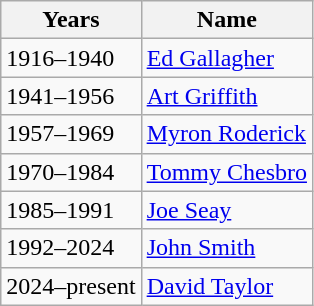<table class="wikitable">
<tr>
<th>Years</th>
<th>Name</th>
</tr>
<tr>
<td>1916–1940</td>
<td><a href='#'>Ed Gallagher</a></td>
</tr>
<tr>
<td>1941–1956</td>
<td><a href='#'>Art Griffith</a></td>
</tr>
<tr>
<td>1957–1969</td>
<td><a href='#'>Myron Roderick</a></td>
</tr>
<tr>
<td>1970–1984</td>
<td><a href='#'>Tommy Chesbro</a></td>
</tr>
<tr>
<td>1985–1991</td>
<td><a href='#'>Joe Seay</a></td>
</tr>
<tr>
<td>1992–2024</td>
<td><a href='#'>John Smith</a></td>
</tr>
<tr>
<td>2024–present</td>
<td><a href='#'> David Taylor</a></td>
</tr>
</table>
